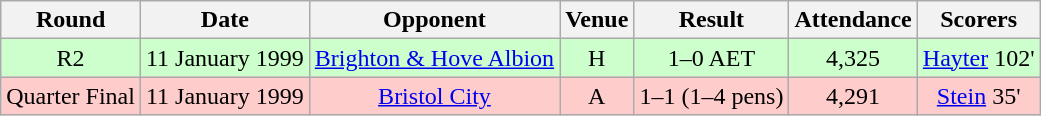<table class= "wikitable " style="font-size:100%; text-align:center">
<tr>
<th>Round</th>
<th>Date</th>
<th>Opponent</th>
<th>Venue</th>
<th>Result</th>
<th>Attendance</th>
<th>Scorers</th>
</tr>
<tr style="background: #CCFFCC;">
<td>R2</td>
<td>11 January 1999</td>
<td><a href='#'>Brighton & Hove Albion</a></td>
<td>H</td>
<td>1–0 AET</td>
<td>4,325</td>
<td><a href='#'>Hayter</a> 102'</td>
</tr>
<tr style="background: #FFCCCC;">
<td>Quarter Final</td>
<td>11 January 1999</td>
<td><a href='#'>Bristol City</a></td>
<td>A</td>
<td>1–1 (1–4 pens)</td>
<td>4,291</td>
<td><a href='#'>Stein</a> 35'</td>
</tr>
</table>
